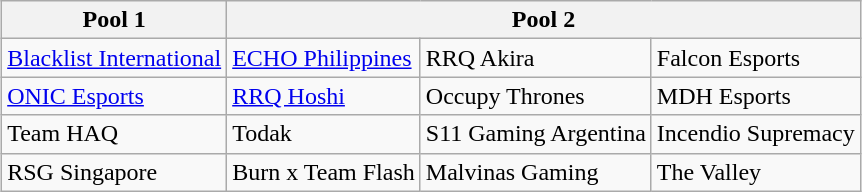<table class="wikitable" style="margin-left: auto; margin-right: auto; border: none;">
<tr>
<th>Pool 1</th>
<th colspan="3">Pool 2</th>
</tr>
<tr>
<td> <a href='#'>Blacklist International</a></td>
<td> <a href='#'>ECHO Philippines</a></td>
<td> RRQ Akira</td>
<td> Falcon Esports</td>
</tr>
<tr>
<td> <a href='#'>ONIC Esports</a></td>
<td> <a href='#'>RRQ Hoshi</a></td>
<td> Occupy Thrones</td>
<td> MDH Esports</td>
</tr>
<tr>
<td> Team HAQ</td>
<td> Todak</td>
<td> S11 Gaming Argentina</td>
<td> Incendio Supremacy</td>
</tr>
<tr>
<td> RSG Singapore</td>
<td> Burn x Team Flash</td>
<td> Malvinas Gaming</td>
<td> The Valley</td>
</tr>
</table>
